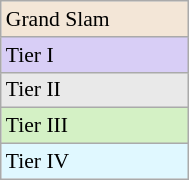<table class=wikitable style=font-size:90%;width:10%>
<tr style="background:#f3e6d7;">
<td>Grand Slam</td>
</tr>
<tr style="background:#d8cef6;">
<td>Tier I</td>
</tr>
<tr style="background:#e9e9e9;">
<td>Tier II</td>
</tr>
<tr style="background:#d4f1c5;">
<td>Tier III</td>
</tr>
<tr style="background:#e0f8ff;">
<td>Tier IV</td>
</tr>
</table>
